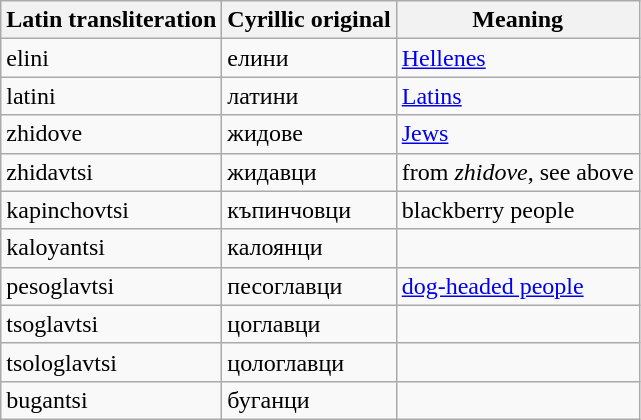<table class="wikitable">
<tr>
<th>Latin transliteration</th>
<th>Cyrillic original</th>
<th>Meaning</th>
</tr>
<tr>
<td>elini</td>
<td>елини</td>
<td><a href='#'>Hellenes</a></td>
</tr>
<tr>
<td>latini</td>
<td>латини</td>
<td><a href='#'>Latins</a></td>
</tr>
<tr>
<td>zhidove</td>
<td>жидове</td>
<td><a href='#'>Jews</a></td>
</tr>
<tr>
<td>zhidavtsi</td>
<td>жидавци</td>
<td>from <em>zhidove</em>, see above</td>
</tr>
<tr>
<td>kapinchovtsi</td>
<td>къпинчовци</td>
<td>blackberry people</td>
</tr>
<tr>
<td>kaloyantsi</td>
<td>калоянци</td>
<td></td>
</tr>
<tr>
<td>pesoglavtsi</td>
<td>песоглавци</td>
<td><a href='#'>dog-headed people</a></td>
</tr>
<tr>
<td>tsoglavtsi</td>
<td>цоглавци</td>
<td></td>
</tr>
<tr>
<td>tsologlavtsi</td>
<td>цологлавци</td>
<td></td>
</tr>
<tr>
<td>bugantsi</td>
<td>буганци</td>
<td></td>
</tr>
</table>
